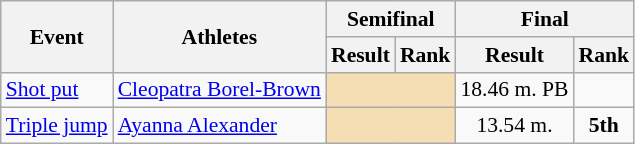<table class="wikitable" border="1" style="font-size:90%">
<tr>
<th rowspan=2>Event</th>
<th rowspan=2>Athletes</th>
<th colspan=2>Semifinal</th>
<th colspan=2>Final</th>
</tr>
<tr>
<th>Result</th>
<th>Rank</th>
<th>Result</th>
<th>Rank</th>
</tr>
<tr>
<td><a href='#'>Shot put</a></td>
<td><a href='#'>Cleopatra Borel-Brown</a></td>
<td colspan=2 bgcolor=wheat></td>
<td align=center>18.46 m. PB</td>
<td align=center></td>
</tr>
<tr>
<td><a href='#'>Triple jump</a></td>
<td><a href='#'>Ayanna Alexander</a></td>
<td colspan=2 bgcolor=wheat></td>
<td align=center>13.54 m.</td>
<td align=center><strong>5th</strong></td>
</tr>
</table>
